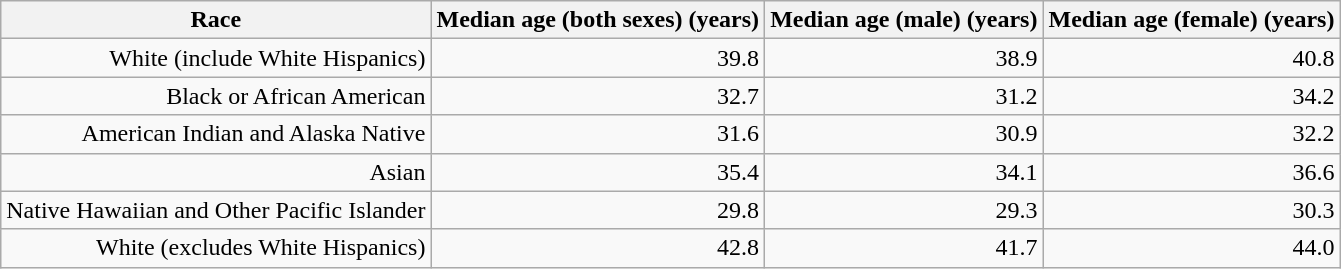<table class="wikitable sortable" style="text-align:right">
<tr>
<th scope="col">Race</th>
<th scope="col">Median age (both sexes) (years)</th>
<th scope="col">Median age (male) (years)</th>
<th scope="col">Median age (female) (years)</th>
</tr>
<tr>
<td>White (include White Hispanics)</td>
<td>39.8</td>
<td>38.9</td>
<td>40.8</td>
</tr>
<tr>
<td>Black or African American</td>
<td>32.7</td>
<td>31.2</td>
<td>34.2</td>
</tr>
<tr>
<td>American Indian and Alaska Native</td>
<td>31.6</td>
<td>30.9</td>
<td>32.2</td>
</tr>
<tr>
<td>Asian</td>
<td>35.4</td>
<td>34.1</td>
<td>36.6</td>
</tr>
<tr>
<td>Native Hawaiian and Other Pacific Islander</td>
<td>29.8</td>
<td>29.3</td>
<td>30.3</td>
</tr>
<tr>
<td>White (excludes White Hispanics)</td>
<td>42.8</td>
<td>41.7</td>
<td>44.0</td>
</tr>
</table>
